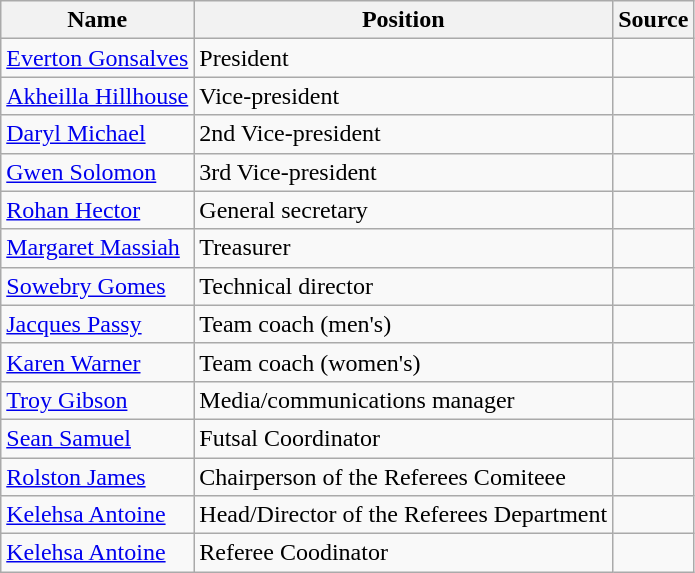<table class="wikitable">
<tr>
<th>Name</th>
<th>Position</th>
<th>Source</th>
</tr>
<tr>
<td> <a href='#'>Everton Gonsalves</a></td>
<td>President</td>
<td></td>
</tr>
<tr>
<td> <a href='#'>Akheilla Hillhouse</a></td>
<td>Vice-president</td>
<td></td>
</tr>
<tr>
<td> <a href='#'>Daryl Michael</a></td>
<td>2nd Vice-president</td>
<td></td>
</tr>
<tr>
<td> <a href='#'>Gwen Solomon</a></td>
<td>3rd Vice-president</td>
<td></td>
</tr>
<tr>
<td> <a href='#'>Rohan Hector</a></td>
<td>General secretary</td>
<td></td>
</tr>
<tr>
<td> <a href='#'>Margaret Massiah</a></td>
<td>Treasurer</td>
<td></td>
</tr>
<tr>
<td> <a href='#'>Sowebry Gomes</a></td>
<td>Technical director</td>
<td></td>
</tr>
<tr>
<td> <a href='#'>Jacques Passy</a></td>
<td>Team coach (men's)</td>
<td></td>
</tr>
<tr>
<td> <a href='#'>Karen Warner</a></td>
<td>Team coach (women's)</td>
<td></td>
</tr>
<tr>
<td> <a href='#'>Troy Gibson</a></td>
<td>Media/communications manager</td>
<td></td>
</tr>
<tr>
<td> <a href='#'>Sean Samuel</a></td>
<td>Futsal Coordinator</td>
<td></td>
</tr>
<tr>
<td> <a href='#'>Rolston James</a></td>
<td>Chairperson of the Referees Comiteee</td>
<td></td>
</tr>
<tr>
<td> <a href='#'>Kelehsa Antoine</a></td>
<td>Head/Director of the Referees Department</td>
<td></td>
</tr>
<tr>
<td> <a href='#'>Kelehsa Antoine</a></td>
<td>Referee Coodinator</td>
<td></td>
</tr>
</table>
